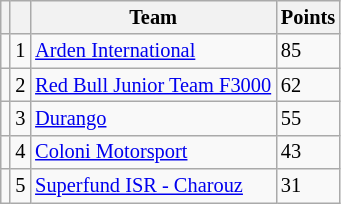<table class="wikitable" style="font-size: 85%;">
<tr>
<th></th>
<th></th>
<th>Team</th>
<th>Points</th>
</tr>
<tr>
<td align="left"></td>
<td align="center">1</td>
<td> <a href='#'>Arden International</a></td>
<td>85</td>
</tr>
<tr>
<td align="left"></td>
<td align="center">2</td>
<td> <a href='#'>Red Bull Junior Team F3000</a></td>
<td>62</td>
</tr>
<tr>
<td align="left"></td>
<td align="center">3</td>
<td> <a href='#'>Durango</a></td>
<td>55</td>
</tr>
<tr>
<td align="left"></td>
<td align="center">4</td>
<td> <a href='#'>Coloni Motorsport</a></td>
<td>43</td>
</tr>
<tr>
<td align="left"></td>
<td align="center">5</td>
<td> <a href='#'>Superfund ISR - Charouz</a></td>
<td>31</td>
</tr>
</table>
